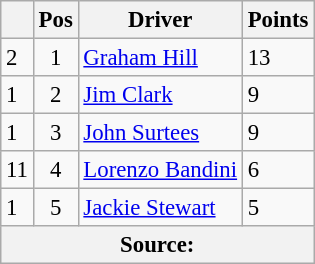<table class="wikitable" style="font-size: 95%;">
<tr>
<th></th>
<th>Pos</th>
<th>Driver</th>
<th>Points</th>
</tr>
<tr>
<td align="left"> 2</td>
<td align="center">1</td>
<td> <a href='#'>Graham Hill</a></td>
<td align="left">13</td>
</tr>
<tr>
<td align="left"> 1</td>
<td align="center">2</td>
<td> <a href='#'>Jim Clark</a></td>
<td align="left">9</td>
</tr>
<tr>
<td align="left"> 1</td>
<td align="center">3</td>
<td> <a href='#'>John Surtees</a></td>
<td align="left">9</td>
</tr>
<tr>
<td align="left"> 11</td>
<td align="center">4</td>
<td> <a href='#'>Lorenzo Bandini</a></td>
<td align="left">6</td>
</tr>
<tr>
<td align="left"> 1</td>
<td align="center">5</td>
<td> <a href='#'>Jackie Stewart</a></td>
<td align="left">5</td>
</tr>
<tr>
<th colspan=4>Source: </th>
</tr>
</table>
